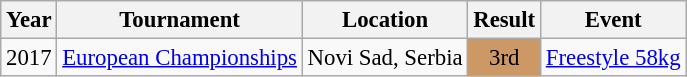<table class="wikitable" style="font-size:95%;">
<tr>
<th>Year</th>
<th>Tournament</th>
<th>Location</th>
<th>Result</th>
<th>Event</th>
</tr>
<tr>
<td>2017</td>
<td><a href='#'>European Championships</a></td>
<td>Novi Sad, Serbia</td>
<td align="center" bgcolor="cc9966">3rd</td>
<td><a href='#'>Freestyle 58kg</a></td>
</tr>
</table>
